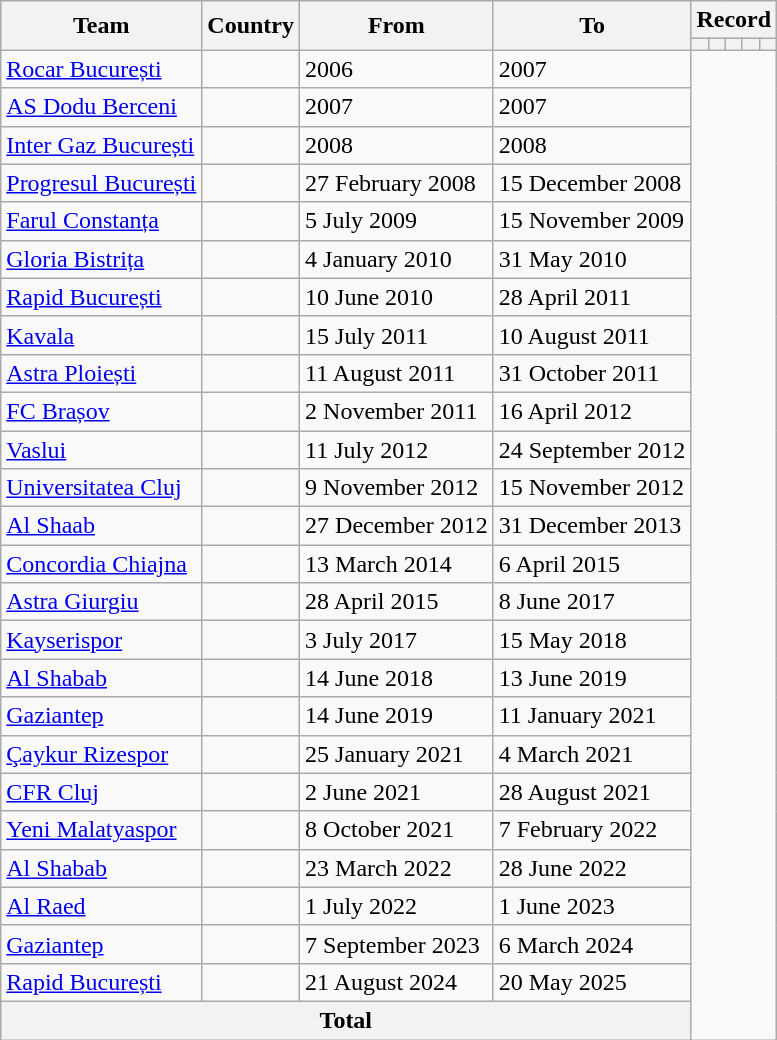<table class="wikitable" style="text-align:center">
<tr>
<th rowspan=2>Team</th>
<th rowspan=2>Country</th>
<th rowspan=2>From</th>
<th rowspan=2>To</th>
<th colspan=5>Record</th>
</tr>
<tr>
<th></th>
<th></th>
<th></th>
<th></th>
<th></th>
</tr>
<tr>
<td align=left><a href='#'>Rocar București</a></td>
<td></td>
<td align=left>2006</td>
<td align=left>2007<br></td>
</tr>
<tr>
<td align=left><a href='#'>AS Dodu Berceni</a></td>
<td></td>
<td align=left>2007</td>
<td align=left>2007<br></td>
</tr>
<tr>
<td align=left><a href='#'>Inter Gaz București</a></td>
<td></td>
<td align=left>2008</td>
<td align=left>2008<br></td>
</tr>
<tr>
<td align=left><a href='#'>Progresul București</a></td>
<td></td>
<td align=left>27 February 2008</td>
<td align=left>15 December 2008<br></td>
</tr>
<tr>
<td align=left><a href='#'>Farul Constanța</a></td>
<td></td>
<td align=left>5 July 2009</td>
<td align=left>15 November 2009<br></td>
</tr>
<tr>
<td align=left><a href='#'>Gloria Bistrița</a></td>
<td></td>
<td align=left>4 January 2010</td>
<td align=left>31 May 2010<br></td>
</tr>
<tr>
<td align=left><a href='#'>Rapid București</a></td>
<td></td>
<td align=left>10 June 2010</td>
<td align=left>28 April 2011<br></td>
</tr>
<tr>
<td align=left><a href='#'>Kavala</a></td>
<td></td>
<td align=left>15 July 2011</td>
<td align=left>10 August 2011<br></td>
</tr>
<tr>
<td align=left><a href='#'>Astra Ploiești</a></td>
<td></td>
<td align=left>11 August 2011</td>
<td align=left>31 October 2011<br></td>
</tr>
<tr>
<td align=left><a href='#'>FC Brașov</a></td>
<td></td>
<td align=left>2 November 2011</td>
<td align=left>16 April 2012<br></td>
</tr>
<tr>
<td align=left><a href='#'>Vaslui</a></td>
<td></td>
<td align=left>11 July 2012</td>
<td align=left>24 September 2012<br></td>
</tr>
<tr>
<td align=left><a href='#'>Universitatea Cluj</a></td>
<td></td>
<td align=left>9 November 2012</td>
<td align=left>15 November 2012<br></td>
</tr>
<tr>
<td align=left><a href='#'>Al Shaab</a></td>
<td></td>
<td align=left>27 December 2012</td>
<td align=left>31 December 2013<br></td>
</tr>
<tr>
<td align=left><a href='#'>Concordia Chiajna</a></td>
<td></td>
<td align=left>13 March 2014</td>
<td align=left>6 April 2015<br></td>
</tr>
<tr>
<td align=left><a href='#'>Astra Giurgiu</a></td>
<td></td>
<td align=left>28 April 2015</td>
<td align=left>8 June 2017<br></td>
</tr>
<tr>
<td align=left><a href='#'>Kayserispor</a></td>
<td></td>
<td align=left>3 July 2017</td>
<td align=left>15 May 2018<br></td>
</tr>
<tr>
<td align=left><a href='#'>Al Shabab</a></td>
<td></td>
<td align=left>14 June 2018</td>
<td align=left>13 June 2019<br></td>
</tr>
<tr>
<td align=left><a href='#'>Gaziantep</a></td>
<td></td>
<td align=left>14 June 2019</td>
<td align=left>11 January 2021<br></td>
</tr>
<tr>
<td align=left><a href='#'>Çaykur Rizespor</a></td>
<td></td>
<td align=left>25 January 2021</td>
<td align=left>4 March 2021<br></td>
</tr>
<tr>
<td align=left><a href='#'>CFR Cluj</a></td>
<td></td>
<td align=left>2 June 2021</td>
<td align=left>28 August 2021<br></td>
</tr>
<tr>
<td align=left><a href='#'>Yeni Malatyaspor</a></td>
<td></td>
<td align=left>8 October 2021</td>
<td align=left>7 February 2022<br></td>
</tr>
<tr>
<td align=left><a href='#'>Al Shabab</a></td>
<td></td>
<td align=left>23 March 2022</td>
<td align=left>28 June 2022<br></td>
</tr>
<tr>
<td align=left><a href='#'>Al Raed</a></td>
<td></td>
<td align=left>1 July 2022</td>
<td align=left>1 June 2023<br></td>
</tr>
<tr>
<td align=left><a href='#'>Gaziantep</a></td>
<td></td>
<td align=left>7 September 2023</td>
<td align=left>6 March 2024<br></td>
</tr>
<tr>
<td align=left><a href='#'>Rapid București</a></td>
<td></td>
<td align=left>21 August 2024</td>
<td align=left>20 May 2025<br></td>
</tr>
<tr>
<th colspan="4">Total<br></th>
</tr>
</table>
